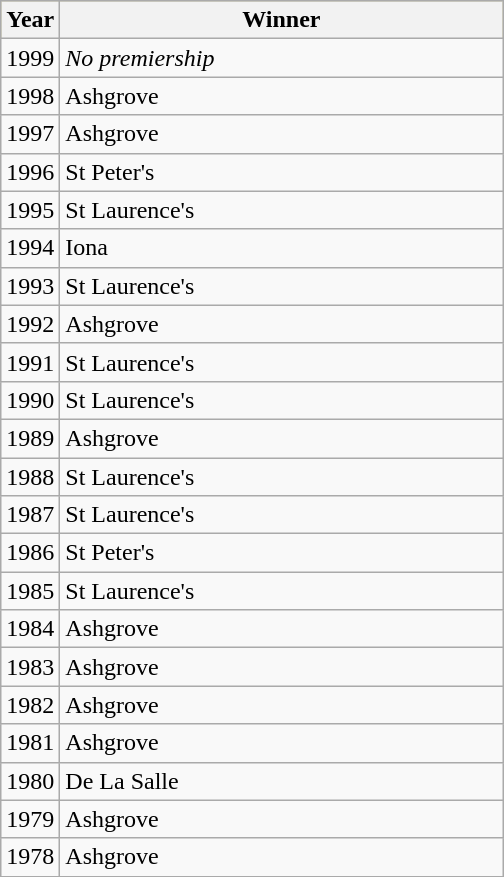<table class="wikitable">
<tr bgcolor=#bdb76b>
<th style="width:2em;">Year</th>
<th style="width:18em;">Winner</th>
</tr>
<tr>
<td>1999</td>
<td><em>No premiership</em></td>
</tr>
<tr>
<td>1998</td>
<td>Ashgrove</td>
</tr>
<tr>
<td>1997</td>
<td>Ashgrove</td>
</tr>
<tr>
<td>1996</td>
<td>St Peter's</td>
</tr>
<tr>
<td>1995</td>
<td>St Laurence's</td>
</tr>
<tr>
<td>1994</td>
<td>Iona</td>
</tr>
<tr>
<td>1993</td>
<td>St Laurence's</td>
</tr>
<tr>
<td>1992</td>
<td>Ashgrove</td>
</tr>
<tr>
<td>1991</td>
<td>St Laurence's</td>
</tr>
<tr>
<td>1990</td>
<td>St Laurence's</td>
</tr>
<tr>
<td>1989</td>
<td>Ashgrove</td>
</tr>
<tr>
<td>1988</td>
<td>St Laurence's</td>
</tr>
<tr>
<td>1987</td>
<td>St Laurence's</td>
</tr>
<tr>
<td>1986</td>
<td>St Peter's</td>
</tr>
<tr>
<td>1985</td>
<td>St Laurence's</td>
</tr>
<tr>
<td>1984</td>
<td>Ashgrove</td>
</tr>
<tr>
<td>1983</td>
<td>Ashgrove</td>
</tr>
<tr>
<td>1982</td>
<td>Ashgrove</td>
</tr>
<tr>
<td>1981</td>
<td>Ashgrove</td>
</tr>
<tr>
<td>1980</td>
<td>De La Salle</td>
</tr>
<tr>
<td>1979</td>
<td>Ashgrove</td>
</tr>
<tr>
<td>1978</td>
<td>Ashgrove</td>
</tr>
</table>
